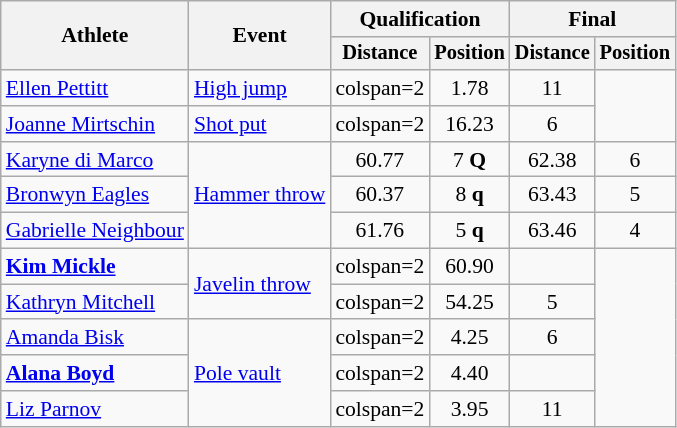<table class=wikitable style="font-size:90%">
<tr>
<th rowspan="2">Athlete</th>
<th rowspan="2">Event</th>
<th colspan="2">Qualification</th>
<th colspan="2">Final</th>
</tr>
<tr style="font-size:95%">
<th>Distance</th>
<th>Position</th>
<th>Distance</th>
<th>Position</th>
</tr>
<tr align=center>
<td align=left><a href='#'>Ellen Pettitt</a></td>
<td align=left><a href='#'>High jump</a></td>
<td>colspan=2 </td>
<td>1.78</td>
<td>11</td>
</tr>
<tr align=center>
<td align=left><a href='#'>Joanne Mirtschin</a></td>
<td align=left><a href='#'>Shot put</a></td>
<td>colspan=2 </td>
<td>16.23</td>
<td>6</td>
</tr>
<tr align=center>
<td align=left><a href='#'>Karyne di Marco</a></td>
<td align=left rowspan=3><a href='#'>Hammer throw</a></td>
<td>60.77</td>
<td>7 <strong>Q</strong></td>
<td>62.38</td>
<td>6</td>
</tr>
<tr align=center>
<td align=left><a href='#'>Bronwyn Eagles</a></td>
<td>60.37</td>
<td>8 <strong>q</strong></td>
<td>63.43</td>
<td>5</td>
</tr>
<tr align=center>
<td align=left><a href='#'>Gabrielle Neighbour</a></td>
<td>61.76</td>
<td>5 <strong>q</strong></td>
<td>63.46</td>
<td>4</td>
</tr>
<tr align=center>
<td align=left><strong><a href='#'>Kim Mickle</a></strong></td>
<td align=left rowspan=2><a href='#'>Javelin throw</a></td>
<td>colspan=2 </td>
<td>60.90</td>
<td></td>
</tr>
<tr align=center>
<td align=left><a href='#'>Kathryn Mitchell</a></td>
<td>colspan=2 </td>
<td>54.25</td>
<td>5</td>
</tr>
<tr align=center>
<td align=left><a href='#'>Amanda Bisk</a></td>
<td align=left rowspan=3><a href='#'>Pole vault</a></td>
<td>colspan=2 </td>
<td>4.25</td>
<td>6</td>
</tr>
<tr align=center>
<td align=left><strong><a href='#'>Alana Boyd</a></strong></td>
<td>colspan=2 </td>
<td>4.40</td>
<td></td>
</tr>
<tr align=center>
<td align=left><a href='#'>Liz Parnov</a></td>
<td>colspan=2 </td>
<td>3.95</td>
<td>11</td>
</tr>
</table>
